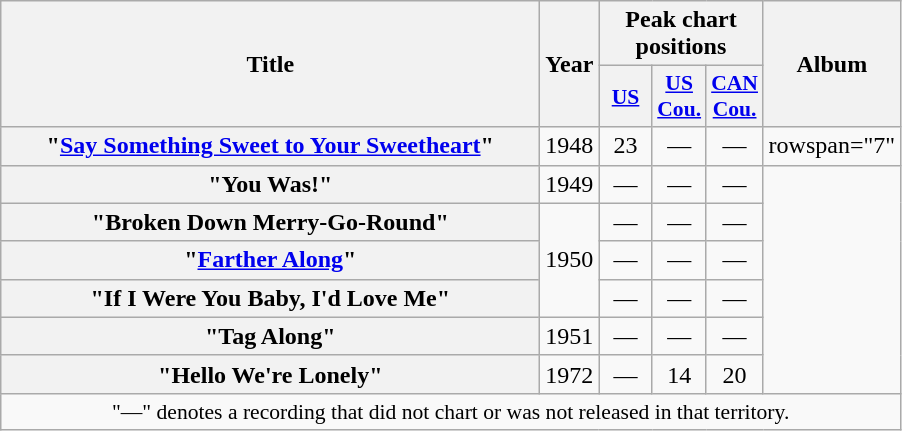<table class="wikitable plainrowheaders" style="text-align:center;" border="1">
<tr>
<th scope="col" rowspan="2" style="width:22em;">Title</th>
<th scope="col" rowspan="2">Year</th>
<th scope="col" colspan="3">Peak chart positions</th>
<th scope="col" rowspan="2">Album</th>
</tr>
<tr>
<th scope="col" style="width:2em;font-size:90%;"><a href='#'>US</a><br></th>
<th scope="col" style="width:2em;font-size:90%;"><a href='#'>US<br>Cou.</a><br></th>
<th scope="col" style="width:2em;font-size:90%;"><a href='#'>CAN<br>Cou.</a><br></th>
</tr>
<tr>
<th scope="row">"<a href='#'>Say Something Sweet to Your Sweetheart</a>"<br></th>
<td>1948</td>
<td>23</td>
<td>—</td>
<td>—</td>
<td>rowspan="7" </td>
</tr>
<tr>
<th scope="row">"You Was!"<br></th>
<td>1949</td>
<td>—</td>
<td>—</td>
<td>—</td>
</tr>
<tr>
<th scope="row">"Broken Down Merry-Go-Round"<br></th>
<td rowspan="3">1950</td>
<td>—</td>
<td>—</td>
<td>—</td>
</tr>
<tr>
<th scope="row">"<a href='#'>Farther Along</a>"<br></th>
<td>—</td>
<td>—</td>
<td>—</td>
</tr>
<tr>
<th scope="row">"If I Were You Baby, I'd Love Me"<br></th>
<td>—</td>
<td>—</td>
<td>—</td>
</tr>
<tr>
<th scope="row">"Tag Along"<br></th>
<td>1951</td>
<td>—</td>
<td>—</td>
<td>—</td>
</tr>
<tr>
<th scope="row">"Hello We're Lonely"<br></th>
<td>1972</td>
<td>—</td>
<td>14</td>
<td>20</td>
</tr>
<tr>
<td colspan="6" style="font-size:90%">"—" denotes a recording that did not chart or was not released in that territory.</td>
</tr>
</table>
